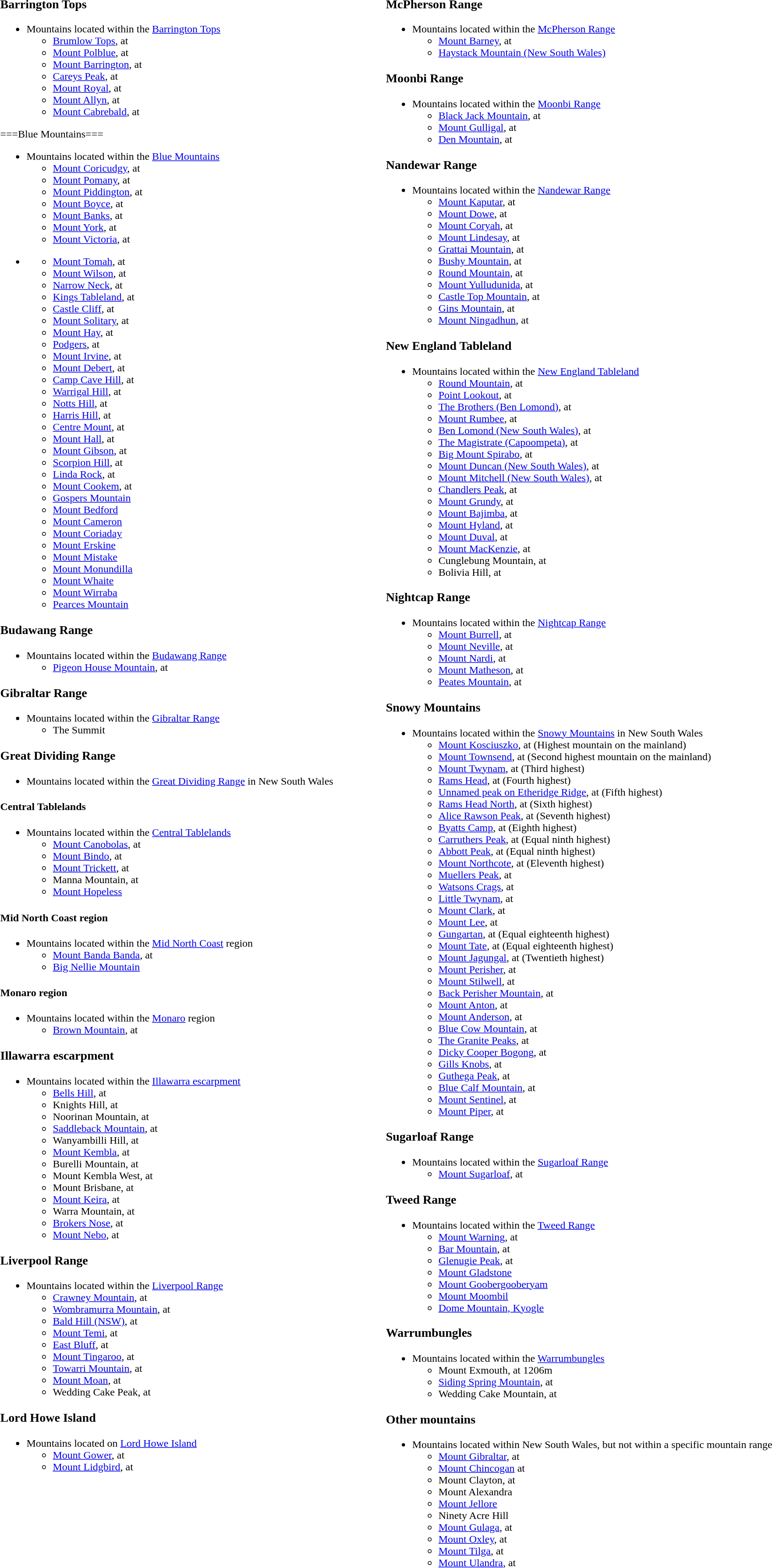<table style="width:100%;">
<tr>
<td style="text-align:left; vertical-align:top;"><br><h3>Barrington Tops</h3><ul><li>Mountains located within the <a href='#'>Barrington Tops</a><ul><li><a href='#'>Brumlow Tops</a>, at </li><li><a href='#'>Mount Polblue</a>, at </li><li><a href='#'>Mount Barrington</a>, at </li><li><a href='#'>Careys Peak</a>, at </li><li><a href='#'>Mount Royal</a>, at </li><li><a href='#'>Mount Allyn</a>, at </li><li><a href='#'>Mount Cabrebald</a>, at </li></ul></li></ul>===Blue Mountains=== 

<ul><li>Mountains located within the <a href='#'>Blue Mountains</a><ul><li><a href='#'>Mount Coricudgy</a>, at </li><li><a href='#'>Mount Pomany</a>, at </li><li><a href='#'>Mount Piddington</a>, at </li><li><a href='#'>Mount Boyce</a>, at </li><li><a href='#'>Mount Banks</a>, at </li><li><a href='#'>Mount York</a>, at </li><li><a href='#'>Mount Victoria</a>, at </li></ul></li></ul><ul><li><ul><li><a href='#'>Mount Tomah</a>, at </li><li><a href='#'>Mount Wilson</a>, at </li><li><a href='#'>Narrow Neck</a>, at </li><li><a href='#'>Kings Tableland</a>, at </li><li><a href='#'>Castle Cliff</a>, at </li><li><a href='#'>Mount Solitary</a>, at </li><li><a href='#'>Mount Hay</a>, at </li><li><a href='#'>Podgers</a>, at </li><li><a href='#'>Mount Irvine</a>, at </li><li><a href='#'>Mount Debert</a>, at </li><li><a href='#'>Camp Cave Hill</a>, at </li><li><a href='#'>Warrigal Hill</a>, at </li><li><a href='#'>Notts Hill</a>, at </li><li><a href='#'>Harris Hill</a>, at </li><li><a href='#'>Centre Mount</a>, at </li><li><a href='#'>Mount Hall</a>, at </li><li><a href='#'>Mount Gibson</a>, at </li><li><a href='#'>Scorpion Hill</a>, at </li><li><a href='#'>Linda Rock</a>, at </li><li><a href='#'>Mount Cookem</a>, at </li><li><a href='#'>Gospers Mountain</a></li><li><a href='#'>Mount Bedford</a></li><li><a href='#'>Mount Cameron</a></li><li><a href='#'>Mount Coriaday</a></li><li><a href='#'>Mount Erskine</a></li><li><a href='#'>Mount Mistake</a></li><li><a href='#'>Mount Monundilla</a></li><li><a href='#'>Mount Whaite</a></li><li><a href='#'>Mount Wirraba</a></li><li><a href='#'>Pearces Mountain</a></li></ul></li></ul><h3>Budawang Range</h3><ul><li>Mountains located within the <a href='#'>Budawang Range</a><ul><li><a href='#'>Pigeon House Mountain</a>, at </li></ul></li></ul><h3>Gibraltar Range</h3><ul><li>Mountains located within the <a href='#'>Gibraltar Range</a><ul><li>The Summit </li></ul></li></ul><h3>Great Dividing Range</h3><ul><li>Mountains located within the <a href='#'>Great Dividing Range</a> in New South Wales</li></ul><h4>Central Tablelands</h4><ul><li>Mountains located within the <a href='#'>Central Tablelands</a><ul><li><a href='#'>Mount Canobolas</a>, at </li><li><a href='#'>Mount Bindo</a>, at </li><li><a href='#'>Mount Trickett</a>, at </li><li>Manna Mountain, at </li><li><a href='#'>Mount Hopeless</a></li></ul></li></ul><h4>Mid North Coast region</h4><ul><li>Mountains located within the <a href='#'>Mid North Coast</a> region<ul><li><a href='#'>Mount Banda Banda</a>, at </li><li><a href='#'>Big Nellie Mountain</a></li></ul></li></ul><h4>Monaro region</h4><ul><li>Mountains located within the <a href='#'>Monaro</a> region<ul><li><a href='#'>Brown Mountain</a>, at </li></ul></li></ul>
<h3>Illawarra escarpment</h3><ul><li>Mountains located within the <a href='#'>Illawarra escarpment</a><ul><li><a href='#'>Bells Hill</a>, at </li><li>Knights Hill, at </li><li>Noorinan Mountain, at </li><li><a href='#'>Saddleback Mountain</a>, at </li><li>Wanyambilli Hill, at </li><li><a href='#'>Mount Kembla</a>, at </li><li>Burelli Mountain, at </li><li>Mount Kembla West, at </li><li>Mount Brisbane, at </li><li><a href='#'>Mount Keira</a>, at </li><li>Warra Mountain, at </li><li><a href='#'>Brokers Nose</a>, at </li><li><a href='#'>Mount Nebo</a>, at </li></ul></li></ul><h3>Liverpool Range</h3><ul><li>Mountains located within the <a href='#'>Liverpool Range</a><ul><li><a href='#'>Crawney Mountain</a>, at </li><li><a href='#'>Wombramurra Mountain</a>, at </li><li><a href='#'>Bald Hill (NSW)</a>, at </li><li><a href='#'>Mount Temi</a>, at </li><li><a href='#'>East Bluff</a>, at </li><li><a href='#'>Mount Tingaroo</a>, at </li><li><a href='#'>Towarri Mountain</a>, at </li><li><a href='#'>Mount Moan</a>, at </li><li>Wedding Cake Peak, at </li></ul></li></ul><h3>Lord Howe Island</h3><ul><li>Mountains located on <a href='#'>Lord Howe Island</a><ul><li><a href='#'>Mount Gower</a>, at </li><li><a href='#'>Mount Lidgbird</a>, at </li></ul></li></ul></td>
<td></td>
<td style="text-align:left; vertical-align:top;"><br><h3>McPherson Range</h3><ul><li>Mountains located within the <a href='#'>McPherson Range</a><ul><li><a href='#'>Mount Barney</a>, at </li><li><a href='#'>Haystack Mountain (New South Wales)</a></li></ul></li></ul><h3>Moonbi Range</h3><ul><li>Mountains located within the <a href='#'>Moonbi Range</a><ul><li><a href='#'>Black Jack Mountain</a>, at </li><li><a href='#'>Mount Gulligal</a>, at </li><li><a href='#'>Den Mountain</a>, at </li></ul></li></ul><h3>Nandewar Range</h3><ul><li>Mountains located within the <a href='#'>Nandewar Range</a><ul><li><a href='#'>Mount Kaputar</a>, at </li><li><a href='#'>Mount Dowe</a>, at </li><li><a href='#'>Mount Coryah</a>, at </li><li><a href='#'>Mount Lindesay</a>, at </li><li><a href='#'>Grattai Mountain</a>, at </li><li><a href='#'>Bushy Mountain</a>, at </li><li><a href='#'>Round Mountain</a>, at </li><li><a href='#'>Mount Yulludunida</a>, at </li><li><a href='#'>Castle Top Mountain</a>, at </li><li><a href='#'>Gins Mountain</a>, at </li><li><a href='#'>Mount Ningadhun</a>, at </li></ul></li></ul><h3>New England Tableland</h3><ul><li>Mountains located within the <a href='#'>New England Tableland</a><ul><li><a href='#'>Round Mountain</a>, at </li><li><a href='#'>Point Lookout</a>, at </li><li><a href='#'>The Brothers (Ben Lomond)</a>, at </li><li><a href='#'>Mount Rumbee</a>, at </li><li><a href='#'>Ben Lomond (New South Wales)</a>, at </li><li><a href='#'>The Magistrate (Capoompeta)</a>, at </li><li><a href='#'>Big Mount Spirabo</a>, at </li><li><a href='#'>Mount Duncan (New South Wales)</a>, at </li><li><a href='#'>Mount Mitchell (New South Wales)</a>, at </li><li><a href='#'>Chandlers Peak</a>, at </li><li><a href='#'>Mount Grundy</a>, at </li><li><a href='#'>Mount Bajimba</a>, at </li><li><a href='#'>Mount Hyland</a>, at </li><li><a href='#'>Mount Duval</a>, at </li><li><a href='#'>Mount MacKenzie</a>, at </li><li>Cunglebung Mountain, at </li><li>Bolivia Hill, at </li></ul></li></ul><h3>Nightcap Range</h3><ul><li>Mountains located within the <a href='#'>Nightcap Range</a><ul><li><a href='#'>Mount Burrell</a>, at </li><li><a href='#'>Mount Neville</a>, at </li><li><a href='#'>Mount Nardi</a>, at </li><li><a href='#'>Mount Matheson</a>, at </li><li><a href='#'>Peates Mountain</a>, at </li></ul></li></ul><h3>Snowy Mountains</h3>

<ul><li>Mountains located within the <a href='#'>Snowy Mountains</a> in New South Wales<ul><li><a href='#'>Mount Kosciuszko</a>, at  (Highest mountain on the mainland)</li><li><a href='#'>Mount Townsend</a>, at   (Second highest mountain on the mainland)</li><li><a href='#'>Mount Twynam</a>, at  (Third highest)</li><li><a href='#'>Rams Head</a>, at  (Fourth highest)</li><li><a href='#'>Unnamed peak on Etheridge Ridge</a>, at  (Fifth highest)</li><li><a href='#'>Rams Head North</a>, at  (Sixth highest)</li><li><a href='#'>Alice Rawson Peak</a>, at  (Seventh highest)</li><li><a href='#'>Byatts Camp</a>, at  (Eighth highest)</li><li><a href='#'>Carruthers Peak</a>, at  (Equal ninth highest)</li><li><a href='#'>Abbott Peak</a>, at  (Equal ninth highest)</li><li><a href='#'>Mount Northcote</a>, at  (Eleventh highest)</li><li><a href='#'>Muellers Peak</a>, at </li><li><a href='#'>Watsons Crags</a>, at </li><li><a href='#'>Little Twynam</a>, at </li><li><a href='#'>Mount Clark</a>, at </li><li><a href='#'>Mount Lee</a>, at </li><li><a href='#'>Gungartan</a>, at  (Equal eighteenth highest)</li><li><a href='#'>Mount Tate</a>, at  (Equal eighteenth highest)</li><li><a href='#'>Mount Jagungal</a>, at  (Twentieth highest)</li><li><a href='#'>Mount Perisher</a>, at </li><li><a href='#'>Mount Stilwell</a>, at </li><li><a href='#'>Back Perisher Mountain</a>, at </li><li><a href='#'>Mount Anton</a>, at </li><li><a href='#'>Mount Anderson</a>, at </li><li><a href='#'>Blue Cow Mountain</a>, at </li><li><a href='#'>The Granite Peaks</a>, at </li><li><a href='#'>Dicky Cooper Bogong</a>, at </li><li><a href='#'>Gills Knobs</a>, at </li><li><a href='#'>Guthega Peak</a>, at </li><li><a href='#'>Blue Calf Mountain</a>, at </li><li><a href='#'>Mount Sentinel</a>, at </li><li><a href='#'>Mount Piper</a>, at </li></ul></li></ul><h3>Sugarloaf Range</h3><ul><li>Mountains located within the <a href='#'>Sugarloaf Range</a><ul><li><a href='#'>Mount Sugarloaf</a>, at </li></ul></li></ul><h3>Tweed Range</h3><ul><li>Mountains located within the <a href='#'>Tweed Range</a><ul><li><a href='#'>Mount Warning</a>, at </li><li><a href='#'>Bar Mountain</a>, at </li><li><a href='#'>Glenugie Peak</a>, at </li><li><a href='#'>Mount Gladstone</a></li><li><a href='#'>Mount Goobergooberyam</a></li><li><a href='#'>Mount Moombil</a></li><li><a href='#'>Dome Mountain, Kyogle</a></li></ul></li></ul><h3>Warrumbungles</h3><ul><li>Mountains located within the <a href='#'>Warrumbungles</a><ul><li>Mount Exmouth, at 1206m </li><li><a href='#'>Siding Spring Mountain</a>, at </li><li>Wedding Cake Mountain, at </li></ul></li></ul><h3>Other mountains</h3><ul><li>Mountains located within New South Wales, but not within a specific mountain range<ul><li><a href='#'>Mount Gibraltar</a>, at </li><li><a href='#'>Mount Chincogan</a> at </li><li>Mount Clayton, at </li><li>Mount Alexandra</li><li><a href='#'>Mount Jellore</a></li><li>Ninety Acre Hill</li><li><a href='#'>Mount Gulaga</a>, at </li><li><a href='#'>Mount Oxley</a>, at </li><li><a href='#'>Mount Tilga</a>, at </li><li><a href='#'>Mount Ulandra</a>, at </li></ul></li></ul></td>
</tr>
</table>
